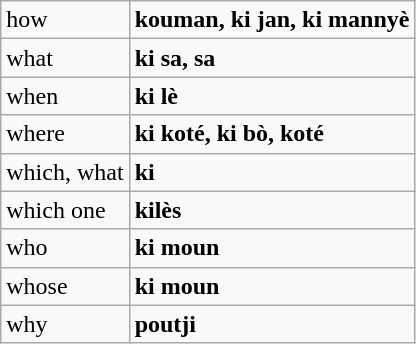<table class="wikitable">
<tr>
<td>how</td>
<td><strong>kouman, ki jan, ki mannyè</strong></td>
</tr>
<tr>
<td>what</td>
<td><strong>ki sa, sa</strong></td>
</tr>
<tr>
<td>when</td>
<td><strong>ki lè</strong></td>
</tr>
<tr>
<td>where</td>
<td><strong>ki koté, ki bò, koté</strong></td>
</tr>
<tr>
<td>which, what</td>
<td><strong>ki</strong></td>
</tr>
<tr>
<td>which one</td>
<td><strong>kilès</strong></td>
</tr>
<tr>
<td>who</td>
<td><strong>ki moun</strong></td>
</tr>
<tr>
<td>whose</td>
<td><strong>ki moun</strong></td>
</tr>
<tr>
<td>why</td>
<td><strong>poutji</strong></td>
</tr>
</table>
